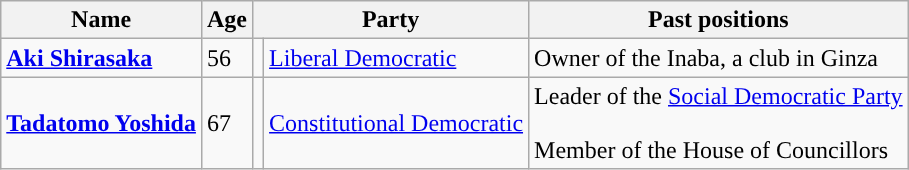<table class="wikitable">
<tr style="white-space:nowrap;">
<th>Name</th>
<th>Age</th>
<th colspan=2>Party</th>
<th>Past positions</th>
</tr>
<tr>
<td><strong><a href='#'>Aki Shirasaka</a></strong></td>
<td>56</td>
<td style="background:"></td>
<td><a href='#'>Liberal Democratic</a></td>
<td>Owner of the Inaba, a club in Ginza</td>
</tr>
<tr>
<td><strong><a href='#'>Tadatomo Yoshida</a></strong></td>
<td>67</td>
<td style="background:"></td>
<td><a href='#'>Constitutional Democratic</a></td>
<td>Leader of the <a href='#'>Social Democratic Party</a><br><br>Member of the House of Councillors<br></td>
</tr>
</table>
